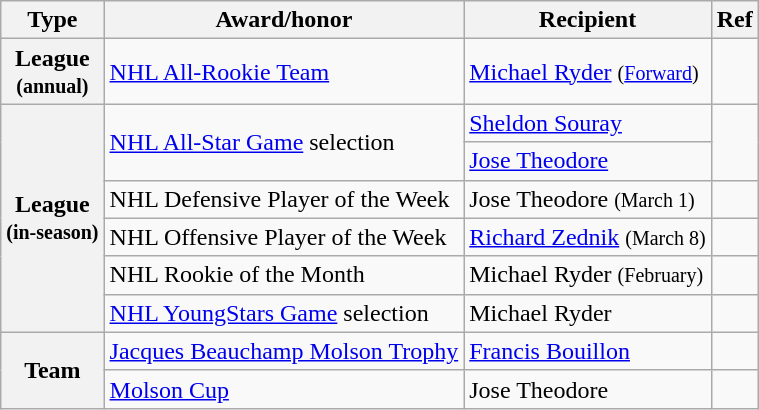<table class="wikitable">
<tr>
<th scope="col">Type</th>
<th scope="col">Award/honor</th>
<th scope="col">Recipient</th>
<th scope="col">Ref</th>
</tr>
<tr>
<th scope="row">League<br><small>(annual)</small></th>
<td><a href='#'>NHL All-Rookie Team</a></td>
<td><a href='#'>Michael Ryder</a> <small>(<a href='#'>Forward</a>)</small></td>
<td></td>
</tr>
<tr>
<th scope="row" rowspan="6">League<br><small>(in-season)</small></th>
<td rowspan="2"><a href='#'>NHL All-Star Game</a> selection</td>
<td><a href='#'>Sheldon Souray</a></td>
<td rowspan="2"></td>
</tr>
<tr>
<td><a href='#'>Jose Theodore</a></td>
</tr>
<tr>
<td>NHL Defensive Player of the Week</td>
<td>Jose Theodore <small>(March 1)</small></td>
<td></td>
</tr>
<tr>
<td>NHL Offensive Player of the Week</td>
<td><a href='#'>Richard Zednik</a> <small>(March 8)</small></td>
<td></td>
</tr>
<tr>
<td>NHL Rookie of the Month</td>
<td>Michael Ryder <small>(February)</small></td>
<td></td>
</tr>
<tr>
<td><a href='#'>NHL YoungStars Game</a> selection</td>
<td>Michael Ryder</td>
<td></td>
</tr>
<tr>
<th scope="row" rowspan="5">Team</th>
<td><a href='#'>Jacques Beauchamp Molson Trophy</a></td>
<td><a href='#'>Francis Bouillon</a></td>
<td></td>
</tr>
<tr>
<td><a href='#'>Molson Cup</a></td>
<td>Jose Theodore</td>
<td></td>
</tr>
</table>
